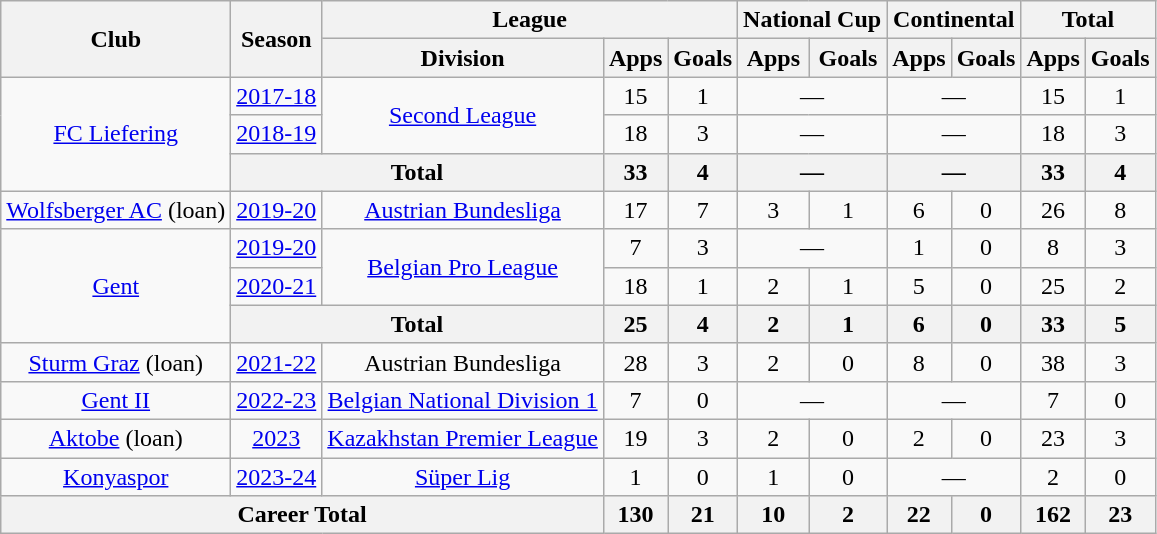<table class="wikitable" border="1" style="text-align: center;">
<tr>
<th rowspan="2">Club</th>
<th rowspan="2">Season</th>
<th colspan="3">League</th>
<th colspan="2">National Cup</th>
<th colspan="2">Continental</th>
<th colspan="2">Total</th>
</tr>
<tr>
<th>Division</th>
<th>Apps</th>
<th>Goals</th>
<th>Apps</th>
<th>Goals</th>
<th>Apps</th>
<th>Goals</th>
<th>Apps</th>
<th>Goals</th>
</tr>
<tr>
<td rowspan="3"><a href='#'>FC Liefering</a></td>
<td><a href='#'>2017-18</a></td>
<td rowspan="2"><a href='#'>Second League</a></td>
<td>15</td>
<td>1</td>
<td colspan="2">—</td>
<td colspan="2">—</td>
<td>15</td>
<td>1</td>
</tr>
<tr>
<td><a href='#'>2018-19</a></td>
<td>18</td>
<td>3</td>
<td colspan="2">—</td>
<td colspan="2">—</td>
<td>18</td>
<td>3</td>
</tr>
<tr>
<th colspan="2">Total</th>
<th>33</th>
<th>4</th>
<th colspan="2">—</th>
<th colspan="2">—</th>
<th>33</th>
<th>4</th>
</tr>
<tr>
<td><a href='#'>Wolfsberger AC</a> (loan)</td>
<td><a href='#'>2019-20</a></td>
<td><a href='#'>Austrian Bundesliga</a></td>
<td>17</td>
<td>7</td>
<td>3</td>
<td>1</td>
<td>6</td>
<td>0</td>
<td>26</td>
<td>8</td>
</tr>
<tr>
<td rowspan="3"><a href='#'>Gent</a></td>
<td><a href='#'>2019-20</a></td>
<td rowspan="2"><a href='#'>Belgian Pro League</a></td>
<td>7</td>
<td>3</td>
<td colspan="2">—</td>
<td>1</td>
<td>0</td>
<td>8</td>
<td>3</td>
</tr>
<tr>
<td><a href='#'>2020-21</a></td>
<td>18</td>
<td>1</td>
<td>2</td>
<td>1</td>
<td>5</td>
<td>0</td>
<td>25</td>
<td>2</td>
</tr>
<tr>
<th colspan="2">Total</th>
<th>25</th>
<th>4</th>
<th>2</th>
<th>1</th>
<th>6</th>
<th>0</th>
<th>33</th>
<th>5</th>
</tr>
<tr>
<td><a href='#'>Sturm Graz</a> (loan)</td>
<td><a href='#'>2021-22</a></td>
<td>Austrian Bundesliga</td>
<td>28</td>
<td>3</td>
<td>2</td>
<td>0</td>
<td>8</td>
<td>0</td>
<td>38</td>
<td>3</td>
</tr>
<tr>
<td><a href='#'>Gent II</a></td>
<td><a href='#'>2022-23</a></td>
<td><a href='#'>Belgian National Division 1</a></td>
<td>7</td>
<td>0</td>
<td colspan="2">—</td>
<td colspan="2">—</td>
<td>7</td>
<td>0</td>
</tr>
<tr>
<td><a href='#'>Aktobe</a> (loan)</td>
<td><a href='#'>2023</a></td>
<td><a href='#'>Kazakhstan Premier League</a></td>
<td>19</td>
<td>3</td>
<td>2</td>
<td>0</td>
<td>2</td>
<td>0</td>
<td>23</td>
<td>3</td>
</tr>
<tr>
<td><a href='#'>Konyaspor</a></td>
<td><a href='#'>2023-24</a></td>
<td><a href='#'>Süper Lig</a></td>
<td>1</td>
<td>0</td>
<td>1</td>
<td>0</td>
<td colspan="2">—</td>
<td>2</td>
<td>0</td>
</tr>
<tr>
<th colspan="3">Career Total</th>
<th>130</th>
<th>21</th>
<th>10</th>
<th>2</th>
<th>22</th>
<th>0</th>
<th>162</th>
<th>23</th>
</tr>
</table>
